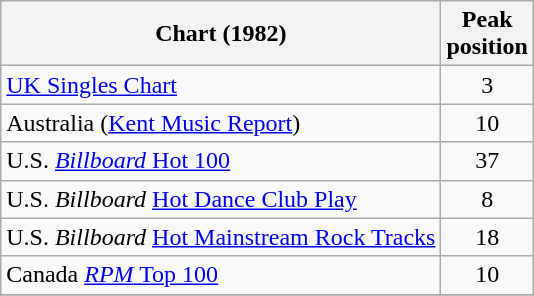<table class="wikitable">
<tr>
<th>Chart (1982)</th>
<th>Peak<br>position</th>
</tr>
<tr>
<td align="left"><a href='#'>UK Singles Chart</a></td>
<td align="center">3</td>
</tr>
<tr>
<td>Australia (<a href='#'>Kent Music Report</a>)</td>
<td style="text-align:center;">10</td>
</tr>
<tr>
<td align="left">U.S. <a href='#'><em>Billboard</em> Hot 100</a></td>
<td align="center">37</td>
</tr>
<tr>
<td align="left">U.S. <em>Billboard</em> <a href='#'>Hot Dance Club Play</a></td>
<td align="center">8</td>
</tr>
<tr>
<td align="left">U.S. <em>Billboard</em> <a href='#'>Hot Mainstream Rock Tracks</a></td>
<td align="center">18</td>
</tr>
<tr>
<td align="left">Canada <a href='#'><em>RPM</em> Top 100</a></td>
<td align="center">10</td>
</tr>
<tr>
</tr>
</table>
